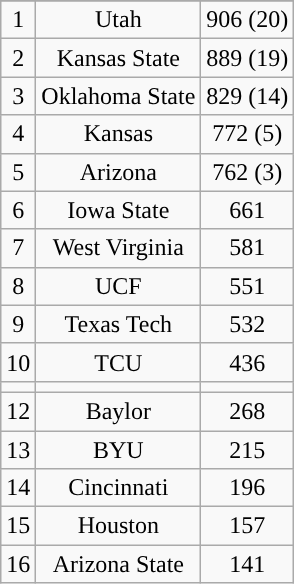<table class="wikitable" style="display: inline-table;">
<tr align="center">
</tr>
<tr align="center">
<td>1</td>
<td>Utah</td>
<td>906 (20)</td>
</tr>
<tr align="center">
<td>2</td>
<td>Kansas State</td>
<td>889 (19)</td>
</tr>
<tr align="center">
<td>3</td>
<td>Oklahoma State</td>
<td>829 (14)</td>
</tr>
<tr align="center">
<td>4</td>
<td>Kansas</td>
<td>772 (5)</td>
</tr>
<tr align="center">
<td>5</td>
<td>Arizona</td>
<td>762 (3)</td>
</tr>
<tr align="center">
<td>6</td>
<td>Iowa State</td>
<td>661</td>
</tr>
<tr align="center">
<td>7</td>
<td>West Virginia</td>
<td>581</td>
</tr>
<tr align="center">
<td>8</td>
<td>UCF</td>
<td>551</td>
</tr>
<tr align="center">
<td>9</td>
<td>Texas Tech</td>
<td>532</td>
</tr>
<tr align="center">
<td>10</td>
<td>TCU</td>
<td>436</td>
</tr>
<tr align="center">
<td><strong></strong></td>
<td><strong></strong></td>
<td><strong></strong></td>
</tr>
<tr align="center">
<td>12</td>
<td>Baylor</td>
<td>268</td>
</tr>
<tr align="center">
<td>13</td>
<td>BYU</td>
<td>215</td>
</tr>
<tr align="center">
<td>14</td>
<td>Cincinnati</td>
<td>196</td>
</tr>
<tr align="center">
<td>15</td>
<td>Houston</td>
<td>157</td>
</tr>
<tr align="center">
<td>16</td>
<td>Arizona State</td>
<td>141</td>
</tr>
</table>
